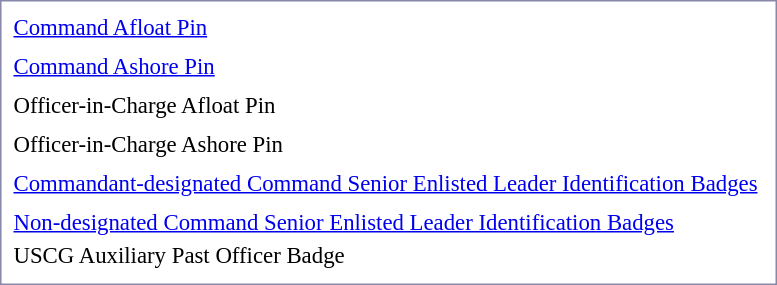<table style="border:1px solid #8888aa; padding:5px; font-size:95%; float: down; margin: 0px 12px 12px 0px;">
<tr>
<td align="left"><a href='#'>Command Afloat Pin</a></td>
<td align="center"></td>
</tr>
<tr>
<td></td>
<td></td>
</tr>
<tr>
<td align="left"><a href='#'>Command Ashore Pin</a></td>
<td align="center"></td>
</tr>
<tr>
<td></td>
</tr>
<tr>
<td align="left">Officer-in-Charge Afloat Pin</td>
<td align="center"></td>
</tr>
<tr>
<td></td>
</tr>
<tr>
<td align="left">Officer-in-Charge Ashore Pin</td>
<td align="center"></td>
</tr>
<tr>
<td></td>
</tr>
<tr>
<td align="left"><a href='#'>Commandant-designated Command Senior Enlisted Leader Identification Badges</a></td>
<td align="center"></td>
</tr>
<tr>
<td></td>
</tr>
<tr>
<td align="left"><a href='#'>Non-designated Command Senior Enlisted Leader Identification Badges</a></td>
<td align="center"></td>
</tr>
<tr>
<td>USCG Auxiliary Past Officer Badge</td>
<td></td>
</tr>
<tr>
</tr>
</table>
